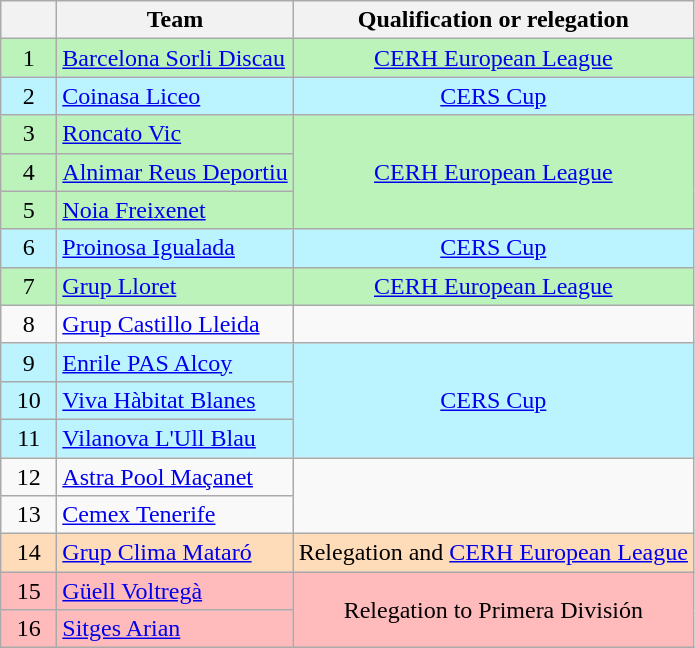<table class="wikitable" style="text-align:center">
<tr>
<th width=30></th>
<th>Team</th>
<th>Qualification or relegation</th>
</tr>
<tr bgcolor=#BBF3BB>
<td>1</td>
<td align=left><a href='#'>Barcelona Sorli Discau</a></td>
<td><a href='#'>CERH European League</a></td>
</tr>
<tr bgcolor=#BBF3FF>
<td>2</td>
<td align=left><a href='#'>Coinasa Liceo</a></td>
<td><a href='#'>CERS Cup</a></td>
</tr>
<tr bgcolor=#BBF3BB>
<td>3</td>
<td align=left><a href='#'>Roncato Vic</a></td>
<td rowspan=3><a href='#'>CERH European League</a></td>
</tr>
<tr bgcolor=#BBF3BB>
<td>4</td>
<td align=left><a href='#'>Alnimar Reus Deportiu</a></td>
</tr>
<tr bgcolor=#BBF3BB>
<td>5</td>
<td align=left><a href='#'>Noia Freixenet</a></td>
</tr>
<tr bgcolor=#BBF3FF>
<td>6</td>
<td align=left><a href='#'>Proinosa Igualada</a></td>
<td><a href='#'>CERS Cup</a></td>
</tr>
<tr bgcolor=#BBF3BB>
<td>7</td>
<td align=left><a href='#'>Grup Lloret</a></td>
<td><a href='#'>CERH European League</a></td>
</tr>
<tr>
<td>8</td>
<td align=left><a href='#'>Grup Castillo Lleida</a></td>
<td></td>
</tr>
<tr bgcolor=#BBF3FF>
<td>9</td>
<td align=left><a href='#'>Enrile PAS Alcoy</a></td>
<td rowspan=3><a href='#'>CERS Cup</a></td>
</tr>
<tr bgcolor=#BBF3FF>
<td>10</td>
<td align=left><a href='#'>Viva Hàbitat Blanes</a></td>
</tr>
<tr bgcolor=#BBF3FF>
<td>11</td>
<td align=left><a href='#'>Vilanova L'Ull Blau</a></td>
</tr>
<tr>
<td>12</td>
<td align=left><a href='#'>Astra Pool Maçanet</a></td>
<td rowspan=2></td>
</tr>
<tr>
<td>13</td>
<td align=left><a href='#'>Cemex Tenerife</a></td>
</tr>
<tr bgcolor=#FEDCBA>
<td>14</td>
<td align=left><a href='#'>Grup Clima Mataró</a></td>
<td>Relegation and <a href='#'>CERH European League</a></td>
</tr>
<tr bgcolor=#FFBBBB>
<td>15</td>
<td align=left><a href='#'>Güell Voltregà</a></td>
<td rowspan=2>Relegation to Primera División</td>
</tr>
<tr bgcolor=#FFBBBB>
<td>16</td>
<td align=left><a href='#'>Sitges Arian</a></td>
</tr>
</table>
